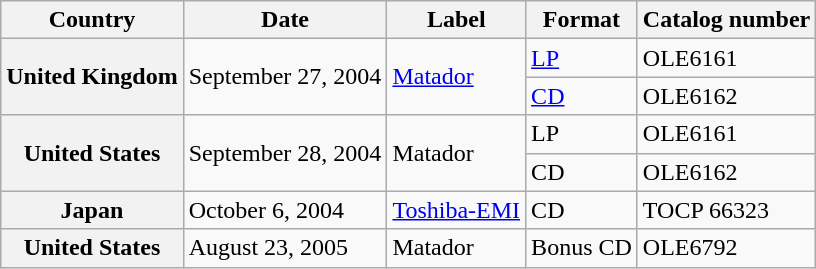<table class="wikitable plainrowheaders">
<tr>
<th scope="col">Country</th>
<th scope="col">Date</th>
<th scope="col">Label</th>
<th scope="col">Format</th>
<th scope="col">Catalog number</th>
</tr>
<tr>
<th scope="row" rowspan="2">United Kingdom</th>
<td rowspan="2">September 27, 2004</td>
<td rowspan="2"><a href='#'>Matador</a></td>
<td><a href='#'>LP</a></td>
<td>OLE6161</td>
</tr>
<tr>
<td><a href='#'>CD</a></td>
<td>OLE6162</td>
</tr>
<tr>
<th scope="row" rowspan="2">United States</th>
<td rowspan="2">September 28, 2004</td>
<td rowspan="2">Matador</td>
<td>LP</td>
<td>OLE6161</td>
</tr>
<tr>
<td>CD</td>
<td>OLE6162</td>
</tr>
<tr>
<th scope="row">Japan</th>
<td>October 6, 2004</td>
<td><a href='#'>Toshiba-EMI</a></td>
<td>CD</td>
<td>TOCP 66323</td>
</tr>
<tr>
<th scope="row">United States</th>
<td>August 23, 2005</td>
<td>Matador</td>
<td>Bonus CD</td>
<td>OLE6792</td>
</tr>
</table>
